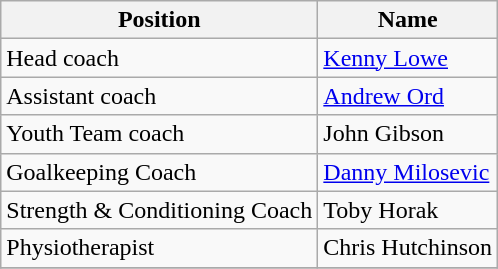<table class="wikitable">
<tr>
<th>Position</th>
<th>Name</th>
</tr>
<tr>
<td>Head coach</td>
<td> <a href='#'>Kenny Lowe</a></td>
</tr>
<tr>
<td>Assistant coach</td>
<td> <a href='#'>Andrew Ord</a></td>
</tr>
<tr>
<td>Youth Team coach</td>
<td> John Gibson</td>
</tr>
<tr>
<td>Goalkeeping Coach</td>
<td> <a href='#'>Danny Milosevic</a></td>
</tr>
<tr>
<td>Strength & Conditioning Coach</td>
<td> Toby Horak</td>
</tr>
<tr>
<td>Physiotherapist</td>
<td> Chris Hutchinson</td>
</tr>
<tr>
</tr>
</table>
